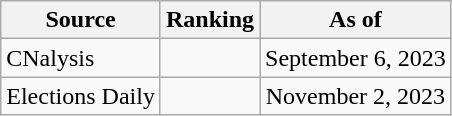<table class="wikitable" style="text-align:center">
<tr>
<th>Source</th>
<th>Ranking</th>
<th>As of</th>
</tr>
<tr>
<td align=left>CNalysis</td>
<td></td>
<td>September 6, 2023</td>
</tr>
<tr>
<td align=left>Elections Daily</td>
<td></td>
<td>November 2, 2023</td>
</tr>
</table>
